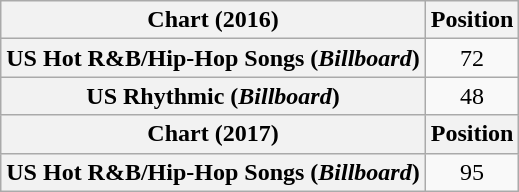<table class="wikitable plainrowheaders" style="text-align:center">
<tr>
<th scope="col">Chart (2016)</th>
<th scope="col">Position</th>
</tr>
<tr>
<th scope="row">US Hot R&B/Hip-Hop Songs (<em>Billboard</em>)</th>
<td>72</td>
</tr>
<tr>
<th scope="row">US Rhythmic (<em>Billboard</em>)</th>
<td>48</td>
</tr>
<tr>
<th scope="col">Chart (2017)</th>
<th scope="col">Position</th>
</tr>
<tr>
<th scope="row">US Hot R&B/Hip-Hop Songs (<em>Billboard</em>)</th>
<td>95</td>
</tr>
</table>
